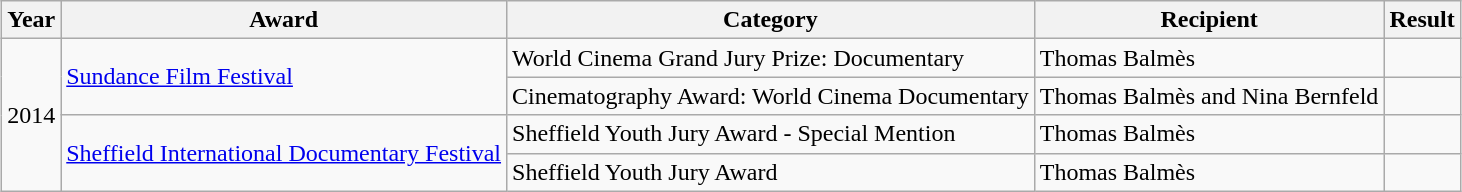<table class="wikitable sortable" style="margin:1em auto;">
<tr>
<th>Year</th>
<th>Award</th>
<th>Category</th>
<th>Recipient</th>
<th>Result</th>
</tr>
<tr>
<td rowspan="4">2014</td>
<td rowspan="2"><a href='#'>Sundance Film Festival</a></td>
<td>World Cinema Grand Jury Prize: Documentary</td>
<td>Thomas Balmès</td>
<td></td>
</tr>
<tr>
<td>Cinematography Award: World Cinema Documentary</td>
<td>Thomas Balmès and Nina Bernfeld</td>
<td></td>
</tr>
<tr>
<td rowspan="2"><a href='#'>Sheffield International Documentary Festival</a></td>
<td>Sheffield Youth Jury Award - Special Mention</td>
<td>Thomas Balmès</td>
<td></td>
</tr>
<tr>
<td>Sheffield Youth Jury Award</td>
<td>Thomas Balmès</td>
<td></td>
</tr>
</table>
